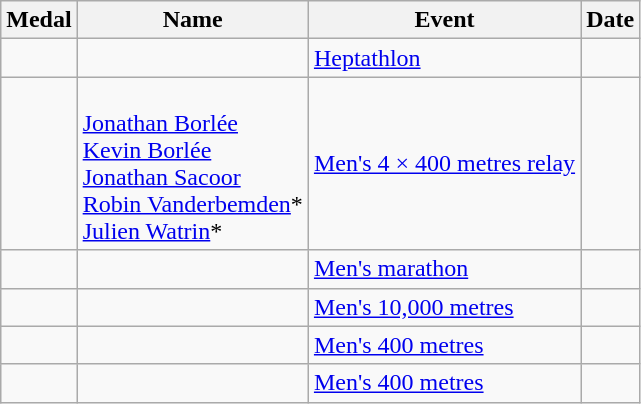<table class="wikitable sortable" style="font-size:100%">
<tr>
<th>Medal</th>
<th>Name</th>
<th>Event</th>
<th>Date</th>
</tr>
<tr>
<td></td>
<td></td>
<td><a href='#'>Heptathlon</a></td>
<td></td>
</tr>
<tr>
<td></td>
<td><br><a href='#'>Jonathan Borlée</a><br><a href='#'>Kevin Borlée</a><br><a href='#'>Jonathan Sacoor</a><br><a href='#'>Robin Vanderbemden</a>*<br><a href='#'>Julien Watrin</a>*</td>
<td><a href='#'>Men's 4 × 400 metres relay</a></td>
<td></td>
</tr>
<tr>
<td></td>
<td></td>
<td><a href='#'>Men's marathon</a></td>
<td></td>
</tr>
<tr>
<td></td>
<td></td>
<td><a href='#'>Men's 10,000 metres</a></td>
<td></td>
</tr>
<tr>
<td></td>
<td></td>
<td><a href='#'>Men's 400 metres</a></td>
<td></td>
</tr>
<tr>
<td></td>
<td></td>
<td><a href='#'>Men's 400 metres</a></td>
<td></td>
</tr>
</table>
